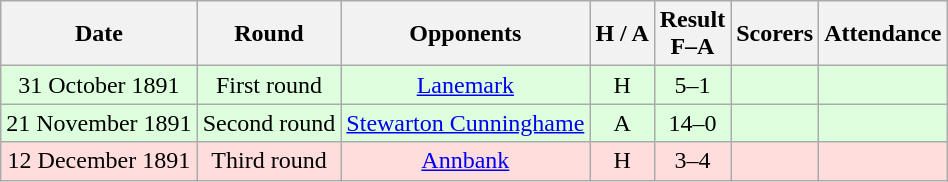<table class="wikitable" style="text-align:center">
<tr>
<th>Date</th>
<th>Round</th>
<th>Opponents</th>
<th>H / A</th>
<th>Result<br>F–A</th>
<th>Scorers</th>
<th>Attendance</th>
</tr>
<tr bgcolor=#ddffdd>
<td>31 October 1891</td>
<td>First round</td>
<td><a href='#'>Lanemark</a></td>
<td>H</td>
<td>5–1</td>
<td></td>
<td></td>
</tr>
<tr bgcolor=#ddffdd>
<td>21 November 1891</td>
<td>Second round</td>
<td><a href='#'>Stewarton Cunninghame</a></td>
<td>A</td>
<td>14–0</td>
<td></td>
<td></td>
</tr>
<tr bgcolor=#ffdddd>
<td>12 December 1891</td>
<td>Third round</td>
<td><a href='#'>Annbank</a></td>
<td>H</td>
<td>3–4</td>
<td></td>
<td></td>
</tr>
</table>
